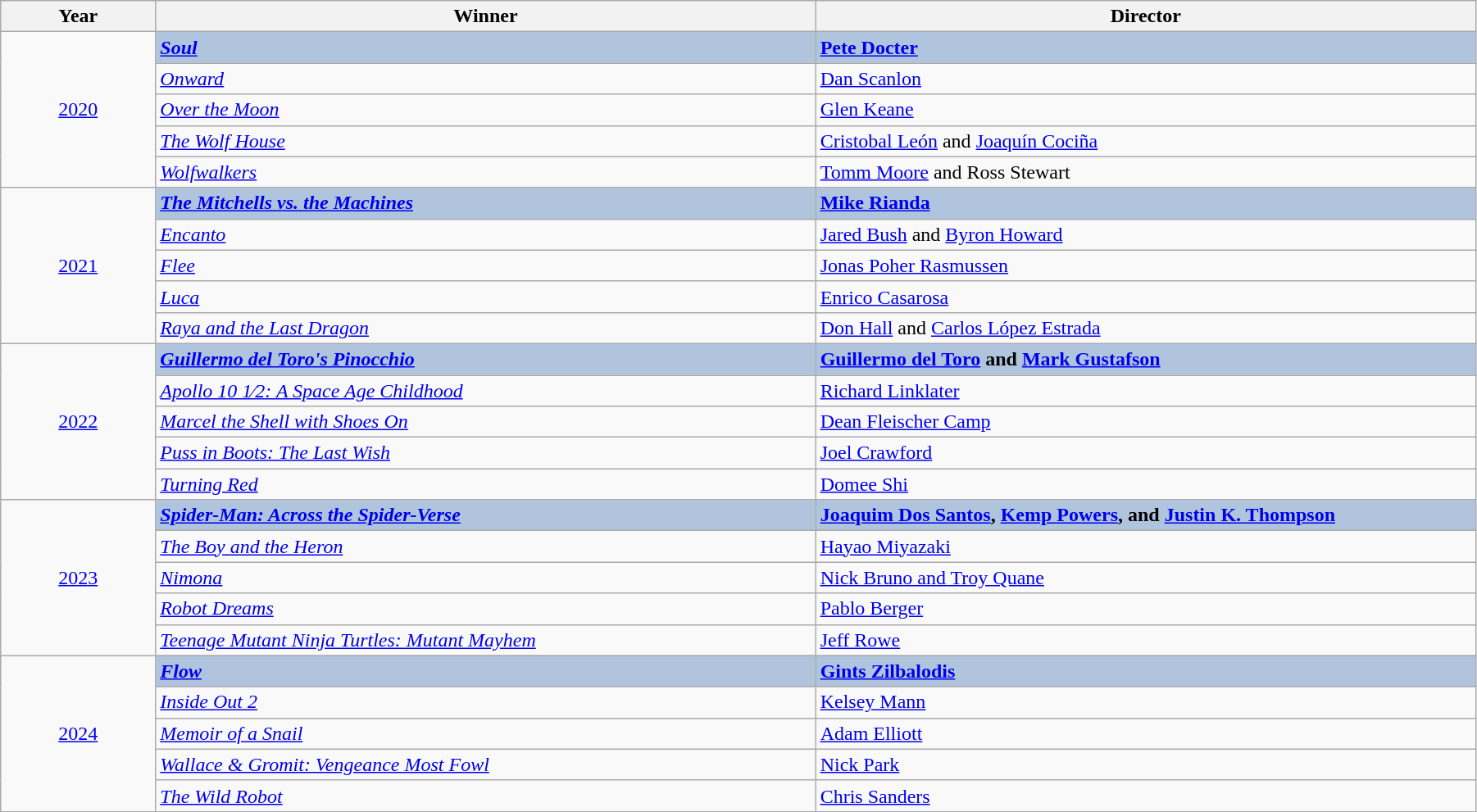<table class="wikitable" width="95%" cellpadding="5">
<tr>
<th width="100"><strong>Year</strong></th>
<th width="450"><strong>Winner</strong></th>
<th width="450"><strong>Director</strong></th>
</tr>
<tr>
<td rowspan="5" style="text-align:center;"><a href='#'>2020</a></td>
<td style="background:#B0C4DE;"><strong><em><a href='#'>Soul</a></em></strong></td>
<td style="background:#B0C4DE;"><strong><a href='#'>Pete Docter</a></strong></td>
</tr>
<tr>
<td><em><a href='#'>Onward</a></em></td>
<td><a href='#'>Dan Scanlon</a></td>
</tr>
<tr>
<td><em><a href='#'>Over the Moon</a></em></td>
<td><a href='#'>Glen Keane</a></td>
</tr>
<tr>
<td><em><a href='#'>The Wolf House</a></em></td>
<td><a href='#'>Cristobal León</a> and <a href='#'>Joaquín Cociña</a></td>
</tr>
<tr>
<td><em><a href='#'>Wolfwalkers</a></em></td>
<td><a href='#'>Tomm Moore</a> and Ross Stewart</td>
</tr>
<tr>
<td rowspan="5" style="text-align:center;"><a href='#'>2021</a></td>
<td style="background:#B0C4DE;"><strong><em><a href='#'>The Mitchells vs. the Machines</a></em></strong></td>
<td style="background:#B0C4DE;"><strong><a href='#'>Mike Rianda</a></strong></td>
</tr>
<tr>
<td><em><a href='#'>Encanto</a></em></td>
<td><a href='#'>Jared Bush</a> and <a href='#'>Byron Howard</a></td>
</tr>
<tr>
<td><em><a href='#'>Flee</a></em></td>
<td><a href='#'>Jonas Poher Rasmussen</a></td>
</tr>
<tr>
<td><em><a href='#'>Luca</a></em></td>
<td><a href='#'>Enrico Casarosa</a></td>
</tr>
<tr>
<td><em><a href='#'>Raya and the Last Dragon</a></em></td>
<td><a href='#'>Don Hall</a> and <a href='#'>Carlos López Estrada</a></td>
</tr>
<tr>
<td rowspan="5" style="text-align:center;"><a href='#'>2022</a></td>
<td style="background:#B0C4DE;"><strong><em><a href='#'>Guillermo del Toro's Pinocchio</a></em></strong></td>
<td style="background:#B0C4DE;"><strong><a href='#'>Guillermo del Toro</a> and <a href='#'>Mark Gustafson</a></strong></td>
</tr>
<tr>
<td><em><a href='#'>Apollo 10 1⁄2: A Space Age Childhood</a></em></td>
<td><a href='#'>Richard Linklater</a></td>
</tr>
<tr>
<td><em><a href='#'>Marcel the Shell with Shoes On</a></em></td>
<td><a href='#'>Dean Fleischer Camp</a></td>
</tr>
<tr>
<td><em><a href='#'>Puss in Boots: The Last Wish</a></em></td>
<td><a href='#'>Joel Crawford</a></td>
</tr>
<tr>
<td><em><a href='#'>Turning Red</a></em></td>
<td><a href='#'>Domee Shi</a></td>
</tr>
<tr>
<td rowspan="5" style="text-align:center;"><a href='#'>2023</a></td>
<td style="background:#B0C4DE;"><strong><em><a href='#'>Spider-Man: Across the Spider-Verse</a></em></strong></td>
<td style="background:#B0C4DE;"><strong><a href='#'>Joaquim Dos Santos</a>, <a href='#'>Kemp Powers</a>, and <a href='#'>Justin K. Thompson</a></strong></td>
</tr>
<tr>
<td><em><a href='#'>The Boy and the Heron</a></em></td>
<td><a href='#'>Hayao Miyazaki</a></td>
</tr>
<tr>
<td><em><a href='#'>Nimona</a></em></td>
<td><a href='#'>Nick Bruno and Troy Quane</a></td>
</tr>
<tr>
<td><em><a href='#'>Robot Dreams</a></em></td>
<td><a href='#'>Pablo Berger</a></td>
</tr>
<tr>
<td><em><a href='#'>Teenage Mutant Ninja Turtles: Mutant Mayhem</a></em></td>
<td><a href='#'>Jeff Rowe</a></td>
</tr>
<tr>
<td rowspan="5" style="text-align:center;"><a href='#'>2024</a></td>
<td style="background:#B0C4DE;"><strong><em><a href='#'>Flow</a></em></strong></td>
<td style="background:#B0C4DE;"><strong><a href='#'>Gints Zilbalodis</a></strong></td>
</tr>
<tr>
<td><em><a href='#'>Inside Out 2</a></em></td>
<td><a href='#'>Kelsey Mann</a></td>
</tr>
<tr>
<td><em><a href='#'>Memoir of a Snail</a></em></td>
<td><a href='#'>Adam Elliott</a></td>
</tr>
<tr>
<td><em><a href='#'>Wallace & Gromit: Vengeance Most Fowl</a></em></td>
<td><a href='#'>Nick Park</a></td>
</tr>
<tr>
<td><em><a href='#'>The Wild Robot</a></em></td>
<td><a href='#'>Chris Sanders</a></td>
</tr>
</table>
